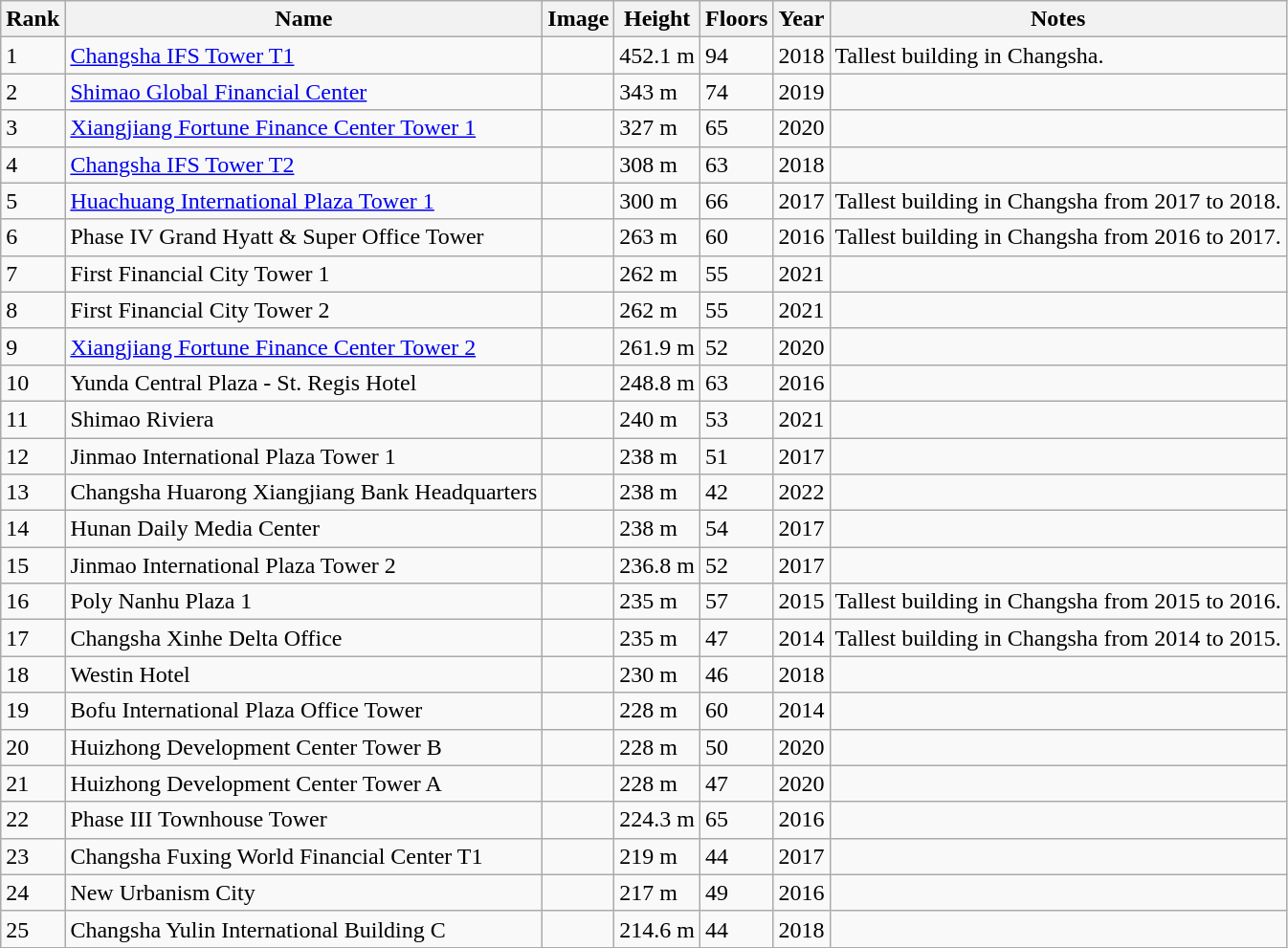<table class="wikitable sortable">
<tr>
<th>Rank</th>
<th>Name</th>
<th>Image</th>
<th>Height</th>
<th>Floors</th>
<th>Year</th>
<th>Notes</th>
</tr>
<tr>
<td>1</td>
<td><a href='#'>Changsha IFS Tower T1</a></td>
<td></td>
<td>452.1 m</td>
<td>94</td>
<td>2018</td>
<td>Tallest building in Changsha.</td>
</tr>
<tr>
<td>2</td>
<td><a href='#'>Shimao Global Financial Center</a></td>
<td></td>
<td>343 m</td>
<td>74</td>
<td>2019</td>
<td></td>
</tr>
<tr>
<td>3</td>
<td><a href='#'>Xiangjiang Fortune Finance Center Tower 1</a></td>
<td></td>
<td>327 m</td>
<td>65</td>
<td>2020</td>
<td></td>
</tr>
<tr>
<td>4</td>
<td><a href='#'>Changsha IFS Tower T2</a></td>
<td></td>
<td>308 m</td>
<td>63</td>
<td>2018</td>
<td></td>
</tr>
<tr>
<td>5</td>
<td><a href='#'>Huachuang International Plaza Tower 1</a></td>
<td></td>
<td>300 m</td>
<td>66</td>
<td>2017</td>
<td>Tallest building in Changsha from 2017 to 2018.</td>
</tr>
<tr>
<td>6</td>
<td>Phase IV Grand Hyatt & Super Office Tower</td>
<td></td>
<td>263 m</td>
<td>60</td>
<td>2016</td>
<td>Tallest building in Changsha from 2016 to 2017.</td>
</tr>
<tr>
<td>7</td>
<td>First Financial City Tower 1</td>
<td></td>
<td>262 m</td>
<td>55</td>
<td>2021</td>
<td></td>
</tr>
<tr>
<td>8</td>
<td>First Financial City Tower 2</td>
<td></td>
<td>262 m</td>
<td>55</td>
<td>2021</td>
<td></td>
</tr>
<tr>
<td>9</td>
<td><a href='#'>Xiangjiang Fortune Finance Center Tower 2</a></td>
<td></td>
<td>261.9 m</td>
<td>52</td>
<td>2020</td>
<td></td>
</tr>
<tr>
<td>10</td>
<td>Yunda Central Plaza - St. Regis Hotel</td>
<td></td>
<td>248.8 m</td>
<td>63</td>
<td>2016</td>
<td></td>
</tr>
<tr>
<td>11</td>
<td>Shimao Riviera</td>
<td></td>
<td>240 m</td>
<td>53</td>
<td>2021</td>
<td></td>
</tr>
<tr>
<td>12</td>
<td>Jinmao International Plaza Tower 1</td>
<td></td>
<td>238 m</td>
<td>51</td>
<td>2017</td>
<td></td>
</tr>
<tr>
<td>13</td>
<td>Changsha Huarong Xiangjiang Bank Headquarters</td>
<td></td>
<td>238 m</td>
<td>42</td>
<td>2022</td>
<td></td>
</tr>
<tr>
<td>14</td>
<td>Hunan Daily Media Center</td>
<td></td>
<td>238 m</td>
<td>54</td>
<td>2017</td>
<td></td>
</tr>
<tr>
<td>15</td>
<td>Jinmao International Plaza Tower 2</td>
<td></td>
<td>236.8 m</td>
<td>52</td>
<td>2017</td>
<td></td>
</tr>
<tr>
<td>16</td>
<td>Poly Nanhu Plaza 1</td>
<td></td>
<td>235 m</td>
<td>57</td>
<td>2015</td>
<td>Tallest building in Changsha from 2015 to 2016.</td>
</tr>
<tr>
<td>17</td>
<td>Changsha Xinhe Delta Office</td>
<td></td>
<td>235 m</td>
<td>47</td>
<td>2014</td>
<td>Tallest building in Changsha from 2014 to 2015.</td>
</tr>
<tr>
<td>18</td>
<td>Westin Hotel</td>
<td></td>
<td>230 m</td>
<td>46</td>
<td>2018</td>
<td></td>
</tr>
<tr>
<td>19</td>
<td>Bofu International Plaza Office Tower</td>
<td></td>
<td>228 m</td>
<td>60</td>
<td>2014</td>
<td></td>
</tr>
<tr>
<td>20</td>
<td>Huizhong Development Center Tower B</td>
<td></td>
<td>228 m</td>
<td>50</td>
<td>2020</td>
<td></td>
</tr>
<tr>
<td>21</td>
<td>Huizhong Development Center Tower A</td>
<td></td>
<td>228 m</td>
<td>47</td>
<td>2020</td>
<td></td>
</tr>
<tr>
<td>22</td>
<td>Phase III Townhouse Tower</td>
<td></td>
<td>224.3 m</td>
<td>65</td>
<td>2016</td>
<td></td>
</tr>
<tr>
<td>23</td>
<td>Changsha Fuxing World Financial Center T1</td>
<td></td>
<td>219 m</td>
<td>44</td>
<td>2017</td>
<td></td>
</tr>
<tr>
<td>24</td>
<td>New Urbanism City</td>
<td></td>
<td>217 m</td>
<td>49</td>
<td>2016</td>
<td></td>
</tr>
<tr>
<td>25</td>
<td>Changsha Yulin International Building C</td>
<td></td>
<td>214.6 m</td>
<td>44</td>
<td>2018</td>
<td></td>
</tr>
</table>
